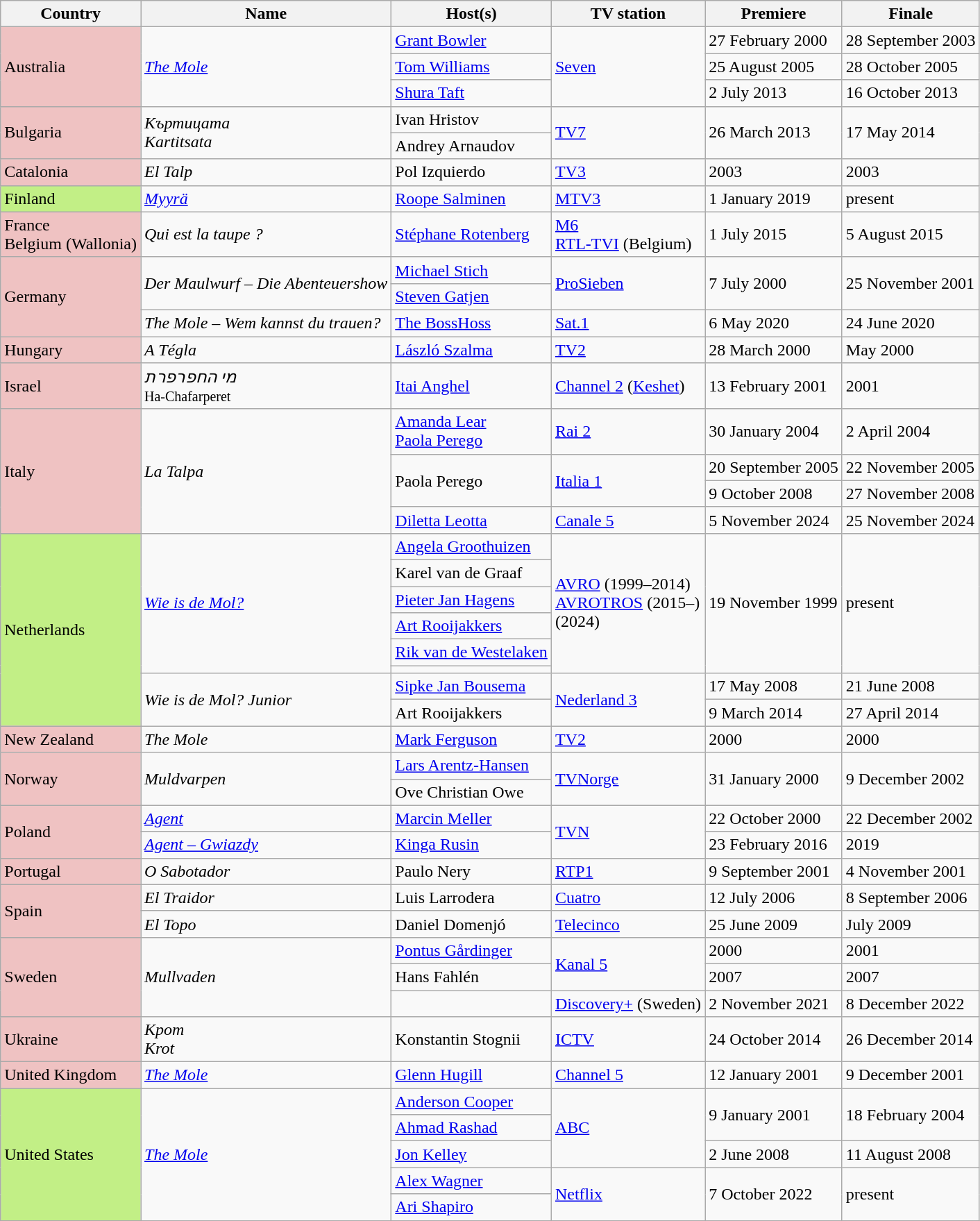<table class="wikitable">
<tr>
<th>Country</th>
<th>Name</th>
<th>Host(s)</th>
<th>TV station</th>
<th>Premiere</th>
<th>Finale</th>
</tr>
<tr>
<td style="background-color: #EFC2C2" rowspan="3">Australia</td>
<td rowspan="3"><em><a href='#'>The Mole</a></em></td>
<td><a href='#'>Grant Bowler</a></td>
<td rowspan="3"><a href='#'>Seven</a></td>
<td>27 February 2000</td>
<td>28 September 2003</td>
</tr>
<tr>
<td><a href='#'>Tom Williams</a></td>
<td>25 August 2005</td>
<td>28 October 2005</td>
</tr>
<tr>
<td><a href='#'>Shura Taft</a></td>
<td>2 July 2013</td>
<td>16 October 2013</td>
</tr>
<tr>
<td style="background-color: #EFC2C2" rowspan="2">Bulgaria</td>
<td rowspan="2"><em>Къртицата</em><br><em>Kartitsata</em></td>
<td>Ivan Hristov</td>
<td rowspan="2"><a href='#'>TV7</a></td>
<td rowspan="2">26 March 2013</td>
<td rowspan="2">17 May 2014</td>
</tr>
<tr>
<td>Andrey Arnaudov</td>
</tr>
<tr>
<td style="background-color: #EFC2C2">Catalonia</td>
<td><em>El Talp</em></td>
<td>Pol Izquierdo</td>
<td><a href='#'>TV3</a></td>
<td>2003</td>
<td>2003</td>
</tr>
<tr>
<td style="background-color: #C2EF86">Finland</td>
<td><em><a href='#'>Myyrä</a></em></td>
<td><a href='#'>Roope Salminen</a></td>
<td><a href='#'>MTV3</a></td>
<td>1 January 2019</td>
<td>present</td>
</tr>
<tr>
<td style="background-color: #EFC2C2">France<br>Belgium (Wallonia)</td>
<td><em>Qui est la taupe ?</em></td>
<td><a href='#'>Stéphane Rotenberg</a></td>
<td><a href='#'>M6</a><br><a href='#'>RTL-TVI</a> (Belgium)</td>
<td>1 July 2015</td>
<td>5 August 2015</td>
</tr>
<tr>
<td style="background-color: #EFC2C2" rowspan="3">Germany</td>
<td rowspan="2"><em>Der Maulwurf – Die Abenteuershow</em></td>
<td><a href='#'>Michael Stich</a></td>
<td rowspan="2"><a href='#'>ProSieben</a></td>
<td rowspan="2">7 July 2000</td>
<td rowspan="2">25 November 2001</td>
</tr>
<tr>
<td><a href='#'>Steven Gatjen</a></td>
</tr>
<tr>
<td><em>The Mole – Wem kannst du trauen?</em></td>
<td><a href='#'>The BossHoss</a></td>
<td><a href='#'>Sat.1</a></td>
<td>6 May 2020</td>
<td>24 June 2020</td>
</tr>
<tr>
<td style="background-color: #EFC2C2">Hungary</td>
<td><em>A Tégla</em></td>
<td><a href='#'>László Szalma</a></td>
<td><a href='#'>TV2</a></td>
<td>28 March 2000</td>
<td>May 2000</td>
</tr>
<tr>
<td style="background-color: #EFC2C2">Israel</td>
<td><em>מי החפרפרת</em><br><small>Ha-Chafarperet</small></td>
<td><a href='#'>Itai Anghel</a></td>
<td><a href='#'>Channel 2</a> (<a href='#'>Keshet</a>)</td>
<td>13 February 2001</td>
<td>2001</td>
</tr>
<tr>
<td style="background-color: #EFC2C2" rowspan="4">Italy</td>
<td rowspan="4"><em>La Talpa</em></td>
<td><a href='#'>Amanda Lear</a><br><a href='#'>Paola Perego</a></td>
<td><a href='#'>Rai 2</a></td>
<td rowspan="1">30 January 2004</td>
<td rowspan="1">2 April 2004</td>
</tr>
<tr>
<td rowspan="2">Paola Perego</td>
<td rowspan="2"><a href='#'>Italia 1</a></td>
<td rowspan="1">20 September 2005</td>
<td rowspan="1">22 November 2005</td>
</tr>
<tr>
<td>9 October 2008</td>
<td>27 November 2008</td>
</tr>
<tr>
<td><a href='#'>Diletta Leotta</a></td>
<td><a href='#'>Canale 5</a></td>
<td>5 November 2024</td>
<td>25 November 2024</td>
</tr>
<tr>
<td style="background-color: #C2EF86" rowspan="8">Netherlands</td>
<td rowspan="6"><em><a href='#'>Wie is de Mol?</a></em></td>
<td><a href='#'>Angela Groothuizen</a></td>
<td rowspan="6"><a href='#'>AVRO</a> (1999–2014)<br><a href='#'>AVROTROS</a> (2015–)<br> (2024)</td>
<td rowspan="6">19 November 1999</td>
<td rowspan="6">present</td>
</tr>
<tr>
<td>Karel van de Graaf</td>
</tr>
<tr>
<td><a href='#'>Pieter Jan Hagens</a></td>
</tr>
<tr>
<td><a href='#'>Art Rooijakkers</a></td>
</tr>
<tr>
<td><a href='#'>Rik van de Westelaken</a></td>
</tr>
<tr>
<td></td>
</tr>
<tr>
<td rowspan="2"><em>Wie is de Mol? Junior</em></td>
<td><a href='#'>Sipke Jan Bousema</a></td>
<td rowspan="2"><a href='#'>Nederland 3</a></td>
<td>17 May 2008</td>
<td>21 June 2008</td>
</tr>
<tr>
<td>Art Rooijakkers</td>
<td>9 March 2014</td>
<td>27 April 2014</td>
</tr>
<tr>
<td style="background-color: #EFC2C2">New Zealand</td>
<td><em>The Mole</em></td>
<td><a href='#'>Mark Ferguson</a></td>
<td><a href='#'>TV2</a></td>
<td>2000</td>
<td>2000</td>
</tr>
<tr>
<td style="background-color: #EFC2C2" rowspan="2">Norway</td>
<td rowspan="2"><em>Muldvarpen</em></td>
<td><a href='#'>Lars Arentz-Hansen</a></td>
<td rowspan="2"><a href='#'>TVNorge</a></td>
<td rowspan="2">31 January 2000</td>
<td rowspan="2">9 December 2002</td>
</tr>
<tr>
<td>Ove Christian Owe</td>
</tr>
<tr>
<td style="background-color: #EFC2C2" rowspan="2">Poland</td>
<td><em><a href='#'>Agent</a></em></td>
<td><a href='#'>Marcin Meller</a></td>
<td rowspan="2"><a href='#'>TVN</a></td>
<td>22 October 2000</td>
<td>22 December 2002</td>
</tr>
<tr>
<td><em><a href='#'>Agent – Gwiazdy</a></em></td>
<td><a href='#'>Kinga Rusin</a></td>
<td>23 February 2016</td>
<td>2019</td>
</tr>
<tr>
<td style="background-color: #EFC2C2">Portugal</td>
<td><em>O Sabotador</em></td>
<td>Paulo Nery</td>
<td><a href='#'>RTP1</a></td>
<td>9 September 2001</td>
<td>4 November 2001</td>
</tr>
<tr>
<td style="background-color: #EFC2C2" rowspan="2">Spain</td>
<td><em>El Traidor</em></td>
<td>Luis Larrodera</td>
<td><a href='#'>Cuatro</a></td>
<td>12 July 2006</td>
<td>8 September 2006</td>
</tr>
<tr>
<td><em>El Topo</em></td>
<td>Daniel Domenjó</td>
<td><a href='#'>Telecinco</a></td>
<td>25 June 2009</td>
<td>July 2009</td>
</tr>
<tr>
<td rowspan="3" style="background-color: #EFC2C2">Sweden</td>
<td rowspan="3"><em>Mullvaden</em></td>
<td><a href='#'>Pontus Gårdinger</a></td>
<td rowspan="2"><a href='#'>Kanal 5</a></td>
<td>2000</td>
<td>2001</td>
</tr>
<tr>
<td>Hans Fahlén</td>
<td>2007</td>
<td>2007</td>
</tr>
<tr>
<td></td>
<td><a href='#'>Discovery+</a> (Sweden)</td>
<td>2 November 2021</td>
<td>8 December 2022</td>
</tr>
<tr>
<td style="background-color: #EFC2C2">Ukraine</td>
<td><em>Крот</em><br><em>Krot</em></td>
<td>Konstantin Stognii</td>
<td><a href='#'>ICTV</a></td>
<td>24 October 2014</td>
<td>26 December 2014</td>
</tr>
<tr>
<td style="background-color: #EFC2C2">United Kingdom</td>
<td><em><a href='#'>The Mole</a></em></td>
<td><a href='#'>Glenn Hugill</a></td>
<td><a href='#'>Channel 5</a></td>
<td>12 January 2001</td>
<td>9 December 2001</td>
</tr>
<tr>
<td style="background-color: #C2EF86" rowspan="5">United States</td>
<td rowspan="5"><em><a href='#'>The Mole</a></em></td>
<td><a href='#'>Anderson Cooper</a></td>
<td rowspan="3"><a href='#'>ABC</a></td>
<td rowspan="2">9 January 2001</td>
<td rowspan="2">18 February 2004</td>
</tr>
<tr>
<td><a href='#'>Ahmad Rashad</a></td>
</tr>
<tr>
<td><a href='#'>Jon Kelley</a></td>
<td>2 June 2008</td>
<td>11 August 2008</td>
</tr>
<tr>
<td><a href='#'>Alex Wagner</a></td>
<td rowspan="2"><a href='#'>Netflix</a></td>
<td rowspan="2">7 October 2022</td>
<td rowspan="2">present</td>
</tr>
<tr>
<td><a href='#'>Ari Shapiro</a></td>
</tr>
<tr>
</tr>
</table>
